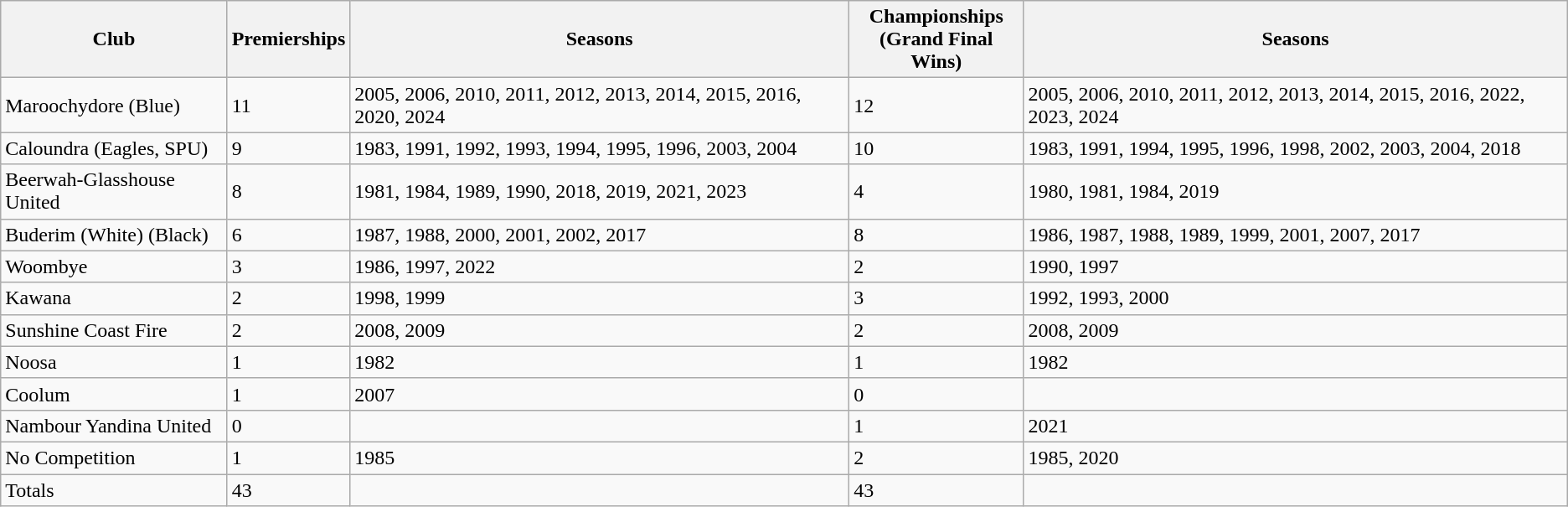<table class="wikitable">
<tr>
<th>Club</th>
<th>Premierships</th>
<th>Seasons</th>
<th>Championships<br>(Grand Final Wins)</th>
<th>Seasons</th>
</tr>
<tr>
<td>Maroochydore (Blue)</td>
<td>11</td>
<td>2005, 2006, 2010, 2011, 2012, 2013, 2014, 2015, 2016, 2020, 2024</td>
<td>12</td>
<td>2005, 2006, 2010, 2011, 2012, 2013, 2014, 2015, 2016, 2022, 2023, 2024</td>
</tr>
<tr>
<td>Caloundra (Eagles, SPU)</td>
<td>9</td>
<td>1983, 1991, 1992, 1993, 1994, 1995, 1996, 2003, 2004</td>
<td>10</td>
<td>1983, 1991, 1994, 1995, 1996, 1998, 2002, 2003, 2004, 2018</td>
</tr>
<tr>
<td>Beerwah-Glasshouse United</td>
<td>8</td>
<td>1981, 1984, 1989, 1990, 2018, 2019, 2021, 2023</td>
<td>4</td>
<td>1980, 1981, 1984, 2019</td>
</tr>
<tr>
<td>Buderim (White) (Black)</td>
<td>6</td>
<td>1987, 1988, 2000, 2001, 2002, 2017</td>
<td>8</td>
<td>1986, 1987, 1988, 1989, 1999, 2001, 2007, 2017</td>
</tr>
<tr>
<td>Woombye</td>
<td>3</td>
<td>1986, 1997, 2022</td>
<td>2</td>
<td>1990, 1997</td>
</tr>
<tr>
<td>Kawana</td>
<td>2</td>
<td>1998, 1999</td>
<td>3</td>
<td>1992, 1993, 2000</td>
</tr>
<tr>
<td>Sunshine Coast Fire</td>
<td>2</td>
<td>2008, 2009</td>
<td>2</td>
<td>2008, 2009</td>
</tr>
<tr>
<td>Noosa</td>
<td>1</td>
<td>1982</td>
<td>1</td>
<td>1982</td>
</tr>
<tr>
<td>Coolum</td>
<td>1</td>
<td>2007</td>
<td>0</td>
<td></td>
</tr>
<tr>
<td>Nambour Yandina United</td>
<td>0</td>
<td></td>
<td>1</td>
<td>2021</td>
</tr>
<tr>
<td>No Competition</td>
<td>1</td>
<td>1985</td>
<td>2</td>
<td>1985, 2020</td>
</tr>
<tr>
<td>Totals</td>
<td>43</td>
<td></td>
<td>43</td>
<td></td>
</tr>
</table>
